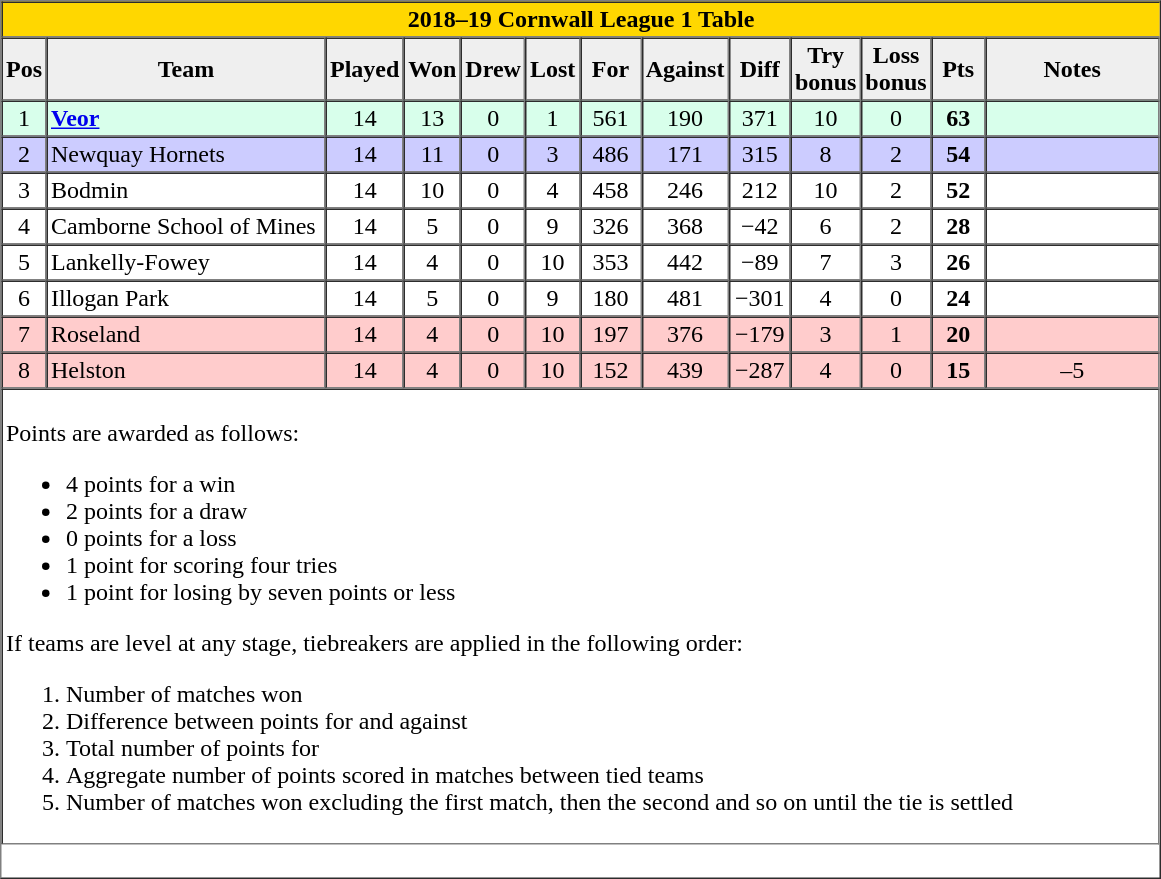<table border="1" cellpadding="2" cellspacing="0">
<tr bgcolor="gold">
<th colspan=13 style="border-right:0px;";>2018–19 Cornwall League 1 Table</th>
</tr>
<tr bgcolor="#efefef">
<th width="20">Pos</th>
<th width="180">Team</th>
<th width="25">Played</th>
<th width="25">Won</th>
<th width="25">Drew</th>
<th width="25">Lost</th>
<th width="35">For</th>
<th width="35">Against</th>
<th width="35">Diff</th>
<th width="35">Try bonus</th>
<th width="35">Loss bonus</th>
<th width="30">Pts</th>
<th width="110">Notes</th>
</tr>
<tr bgcolor=#d8ffeb align=center>
<td>1</td>
<td align=left><strong><a href='#'>Veor</a></strong></td>
<td>14</td>
<td>13</td>
<td>0</td>
<td>1</td>
<td>561</td>
<td>190</td>
<td>371</td>
<td>10</td>
<td>0</td>
<td><strong>63</strong></td>
<td></td>
</tr>
<tr bgcolor=#ccccff align=center>
<td>2</td>
<td align=left>Newquay Hornets</td>
<td>14</td>
<td>11</td>
<td>0</td>
<td>3</td>
<td>486</td>
<td>171</td>
<td>315</td>
<td>8</td>
<td>2</td>
<td><strong>54</strong></td>
<td></td>
</tr>
<tr align=center>
<td>3</td>
<td align=left>Bodmin</td>
<td>14</td>
<td>10</td>
<td>0</td>
<td>4</td>
<td>458</td>
<td>246</td>
<td>212</td>
<td>10</td>
<td>2</td>
<td><strong>52</strong></td>
<td></td>
</tr>
<tr align=center>
<td>4</td>
<td align=left>Camborne School of Mines</td>
<td>14</td>
<td>5</td>
<td>0</td>
<td>9</td>
<td>326</td>
<td>368</td>
<td>−42</td>
<td>6</td>
<td>2</td>
<td><strong>28</strong></td>
<td></td>
</tr>
<tr align=center>
<td>5</td>
<td align=left>Lankelly-Fowey</td>
<td>14</td>
<td>4</td>
<td>0</td>
<td>10</td>
<td>353</td>
<td>442</td>
<td>−89</td>
<td>7</td>
<td>3</td>
<td><strong>26</strong></td>
<td></td>
</tr>
<tr align=center>
<td>6</td>
<td align=left>Illogan Park</td>
<td>14</td>
<td>5</td>
<td>0</td>
<td>9</td>
<td>180</td>
<td>481</td>
<td>−301</td>
<td>4</td>
<td>0</td>
<td><strong>24</strong></td>
<td></td>
</tr>
<tr bgcolor=#ffcccc align=center>
<td>7</td>
<td align=left>Roseland</td>
<td>14</td>
<td>4</td>
<td>0</td>
<td>10</td>
<td>197</td>
<td>376</td>
<td>−179</td>
<td>3</td>
<td>1</td>
<td><strong>20</strong></td>
<td></td>
</tr>
<tr bgcolor=#ffcccc align=center>
<td>8</td>
<td align=left>Helston</td>
<td>14</td>
<td>4</td>
<td>0</td>
<td>10</td>
<td>152</td>
<td>439</td>
<td>−287</td>
<td>4</td>
<td>0</td>
<td><strong>15</strong></td>
<td>–5</td>
</tr>
<tr align=center>
</tr>
<tr bgcolor=#ffffff>
<td colspan="13"><br>Points are awarded as follows:<ul><li>4 points for a win</li><li>2 points for a draw</li><li>0 points for a loss</li><li>1 point for scoring four tries</li><li>1 point for losing by seven points or less</li></ul>If teams are level at any stage, tiebreakers are applied in the following order:<ol><li>Number of matches won</li><li>Difference between points for and against</li><li>Total number of points for</li><li>Aggregate number of points scored in matches between tied teams</li><li>Number of matches won excluding the first match, then the second and so on until the tie is settled</li></ol></td>
</tr>
<tr |align=left|>
<td colspan="15" style="border:0px"><br></td>
</tr>
</table>
